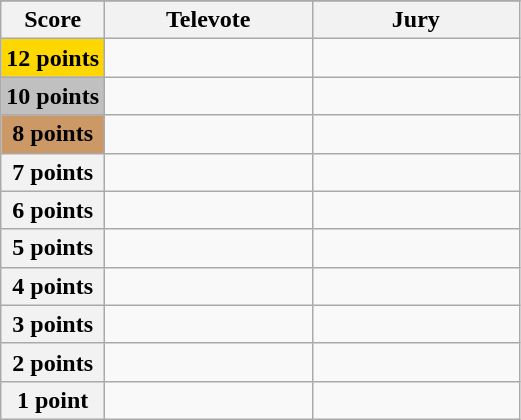<table class="wikitable">
<tr>
</tr>
<tr>
<th scope="col" width="20%">Score</th>
<th scope="col" width="40%">Televote</th>
<th scope="col" width="40%">Jury</th>
</tr>
<tr>
<th scope="row" style="background:gold">12 points</th>
<td></td>
<td></td>
</tr>
<tr>
<th scope="row" style="background:silver">10 points</th>
<td></td>
<td></td>
</tr>
<tr>
<th scope="row" style="background:#CC9966">8 points</th>
<td></td>
<td></td>
</tr>
<tr>
<th scope="row">7 points</th>
<td></td>
<td></td>
</tr>
<tr>
<th scope="row">6 points</th>
<td></td>
<td></td>
</tr>
<tr>
<th scope="row">5 points</th>
<td></td>
<td></td>
</tr>
<tr>
<th scope="row">4 points</th>
<td></td>
<td></td>
</tr>
<tr>
<th scope="row">3 points</th>
<td></td>
<td></td>
</tr>
<tr>
<th scope="row">2 points</th>
<td></td>
<td></td>
</tr>
<tr>
<th scope="row">1 point</th>
<td></td>
<td></td>
</tr>
</table>
